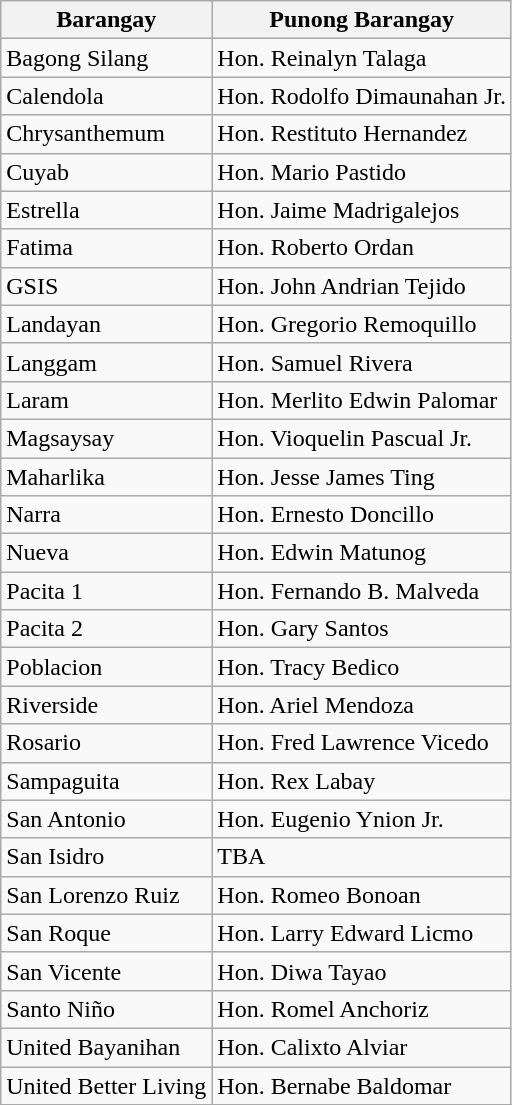<table class="wikitable">
<tr>
<th>Barangay</th>
<th>Punong Barangay</th>
</tr>
<tr>
<td>Bagong Silang</td>
<td>Hon. Reinalyn Talaga</td>
</tr>
<tr>
<td>Calendola</td>
<td>Hon. Rodolfo Dimaunahan Jr.</td>
</tr>
<tr>
<td>Chrysanthemum</td>
<td>Hon. Restituto Hernandez</td>
</tr>
<tr>
<td>Cuyab</td>
<td>Hon. Mario Pastido</td>
</tr>
<tr>
<td>Estrella</td>
<td>Hon. Jaime Madrigalejos</td>
</tr>
<tr>
<td>Fatima</td>
<td>Hon. Roberto Ordan</td>
</tr>
<tr>
<td>GSIS</td>
<td>Hon. John Andrian Tejido</td>
</tr>
<tr>
<td>Landayan</td>
<td>Hon. Gregorio Remoquillo</td>
</tr>
<tr>
<td>Langgam</td>
<td>Hon. Samuel Rivera</td>
</tr>
<tr>
<td>Laram</td>
<td>Hon. Merlito Edwin Palomar</td>
</tr>
<tr>
<td>Magsaysay</td>
<td>Hon. Vioquelin Pascual Jr.</td>
</tr>
<tr>
<td>Maharlika</td>
<td>Hon. Jesse James Ting</td>
</tr>
<tr>
<td>Narra</td>
<td>Hon. Ernesto Doncillo</td>
</tr>
<tr>
<td>Nueva</td>
<td>Hon. Edwin Matunog</td>
</tr>
<tr>
<td>Pacita 1</td>
<td>Hon. Fernando B. Malveda</td>
</tr>
<tr>
<td>Pacita 2</td>
<td>Hon. Gary Santos</td>
</tr>
<tr>
<td>Poblacion</td>
<td>Hon. Tracy Bedico</td>
</tr>
<tr>
<td>Riverside</td>
<td>Hon. Ariel Mendoza</td>
</tr>
<tr>
<td>Rosario</td>
<td>Hon. Fred Lawrence Vicedo</td>
</tr>
<tr>
<td>Sampaguita</td>
<td>Hon. Rex Labay</td>
</tr>
<tr>
<td>San Antonio</td>
<td>Hon. Eugenio Ynion Jr.</td>
</tr>
<tr>
<td>San Isidro</td>
<td>TBA</td>
</tr>
<tr>
<td>San Lorenzo Ruiz</td>
<td>Hon. Romeo Bonoan</td>
</tr>
<tr>
<td>San Roque</td>
<td>Hon. Larry Edward Licmo</td>
</tr>
<tr>
<td>San Vicente</td>
<td>Hon. Diwa Tayao</td>
</tr>
<tr>
<td>Santo Niño</td>
<td>Hon. Romel Anchoriz</td>
</tr>
<tr>
<td>United Bayanihan</td>
<td>Hon. Calixto Alviar</td>
</tr>
<tr>
<td>United Better Living</td>
<td>Hon. Bernabe Baldomar</td>
</tr>
<tr>
</tr>
</table>
